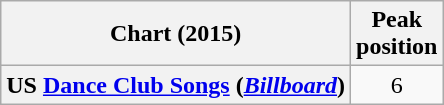<table class="wikitable plainrowheaders" style="text-align:center;">
<tr>
<th scope="col">Chart (2015)</th>
<th scope="col">Peak<br>position</th>
</tr>
<tr>
<th scope=row>US <a href='#'>Dance Club Songs</a> (<em><a href='#'>Billboard</a></em>)</th>
<td>6</td>
</tr>
</table>
